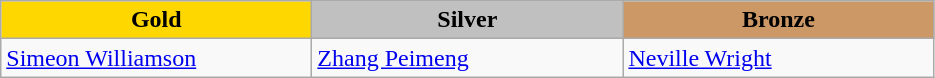<table class="wikitable" style="text-align:left">
<tr align="center">
<td width=200 bgcolor=gold><strong>Gold</strong></td>
<td width=200 bgcolor=silver><strong>Silver</strong></td>
<td width=200 bgcolor=CC9966><strong>Bronze</strong></td>
</tr>
<tr>
<td><a href='#'>Simeon Williamson</a><br><em></em></td>
<td><a href='#'>Zhang Peimeng</a><br><em></em></td>
<td><a href='#'>Neville Wright</a><br><em></em></td>
</tr>
</table>
